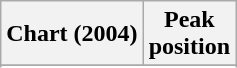<table class="wikitable sortable plainrowheaders">
<tr>
<th>Chart (2004)</th>
<th>Peak<br>position</th>
</tr>
<tr>
</tr>
<tr>
</tr>
<tr>
</tr>
<tr>
</tr>
<tr>
</tr>
</table>
